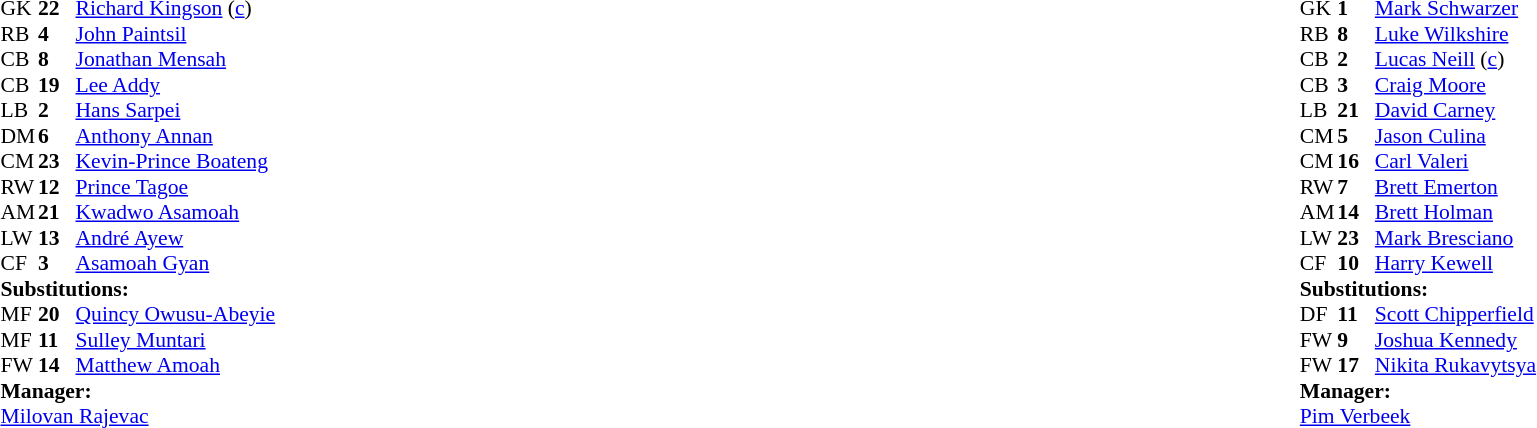<table style="width:100%">
<tr>
<td style="vertical-align:top;width:40%"><br><table style="font-size:90%" cellspacing="0" cellpadding="0">
<tr>
<th width="25"></th>
<th width="25"></th>
</tr>
<tr>
<td>GK</td>
<td><strong>22</strong></td>
<td><a href='#'>Richard Kingson</a> (<a href='#'>c</a>)</td>
</tr>
<tr>
<td>RB</td>
<td><strong>4</strong></td>
<td><a href='#'>John Paintsil</a></td>
</tr>
<tr>
<td>CB</td>
<td><strong>8</strong></td>
<td><a href='#'>Jonathan Mensah</a></td>
<td></td>
</tr>
<tr>
<td>CB</td>
<td><strong>19</strong></td>
<td><a href='#'>Lee Addy</a></td>
<td></td>
</tr>
<tr>
<td>LB</td>
<td><strong>2</strong></td>
<td><a href='#'>Hans Sarpei</a></td>
</tr>
<tr>
<td>DM</td>
<td><strong>6</strong></td>
<td><a href='#'>Anthony Annan</a></td>
<td></td>
</tr>
<tr>
<td>CM</td>
<td><strong>23</strong></td>
<td><a href='#'>Kevin-Prince Boateng</a></td>
<td></td>
<td></td>
</tr>
<tr>
<td>RW</td>
<td><strong>12</strong></td>
<td><a href='#'>Prince Tagoe</a></td>
<td></td>
<td></td>
</tr>
<tr>
<td>AM</td>
<td><strong>21</strong></td>
<td><a href='#'>Kwadwo Asamoah</a></td>
<td></td>
<td></td>
</tr>
<tr>
<td>LW</td>
<td><strong>13</strong></td>
<td><a href='#'>André Ayew</a></td>
</tr>
<tr>
<td>CF</td>
<td><strong>3</strong></td>
<td><a href='#'>Asamoah Gyan</a></td>
</tr>
<tr>
<td colspan=3><strong>Substitutions:</strong></td>
</tr>
<tr>
<td>MF</td>
<td><strong>20</strong></td>
<td><a href='#'>Quincy Owusu-Abeyie</a></td>
<td></td>
<td></td>
</tr>
<tr>
<td>MF</td>
<td><strong>11</strong></td>
<td><a href='#'>Sulley Muntari</a></td>
<td></td>
<td></td>
</tr>
<tr>
<td>FW</td>
<td><strong>14</strong></td>
<td><a href='#'>Matthew Amoah</a></td>
<td></td>
<td></td>
</tr>
<tr>
<td colspan=3><strong>Manager:</strong></td>
</tr>
<tr>
<td colspan=3> <a href='#'>Milovan Rajevac</a></td>
</tr>
</table>
</td>
<td valign="top"></td>
<td style="vertical-align:top;width:50%"><br><table cellspacing="0" cellpadding="0" style="font-size:90%;margin:auto">
<tr>
<th width=25></th>
<th width=25></th>
</tr>
<tr>
<td>GK</td>
<td><strong>1</strong></td>
<td><a href='#'>Mark Schwarzer</a></td>
</tr>
<tr>
<td>RB</td>
<td><strong>8</strong></td>
<td><a href='#'>Luke Wilkshire</a></td>
<td></td>
<td></td>
</tr>
<tr>
<td>CB</td>
<td><strong>2</strong></td>
<td><a href='#'>Lucas Neill</a> (<a href='#'>c</a>)</td>
</tr>
<tr>
<td>CB</td>
<td><strong>3</strong></td>
<td><a href='#'>Craig Moore</a></td>
<td></td>
</tr>
<tr>
<td>LB</td>
<td><strong>21</strong></td>
<td><a href='#'>David Carney</a></td>
</tr>
<tr>
<td>CM</td>
<td><strong>5</strong></td>
<td><a href='#'>Jason Culina</a></td>
</tr>
<tr>
<td>CM</td>
<td><strong>16</strong></td>
<td><a href='#'>Carl Valeri</a></td>
</tr>
<tr>
<td>RW</td>
<td><strong>7</strong></td>
<td><a href='#'>Brett Emerton</a></td>
</tr>
<tr>
<td>AM</td>
<td><strong>14</strong></td>
<td><a href='#'>Brett Holman</a></td>
<td></td>
<td></td>
</tr>
<tr>
<td>LW</td>
<td><strong>23</strong></td>
<td><a href='#'>Mark Bresciano</a></td>
<td></td>
<td></td>
</tr>
<tr>
<td>CF</td>
<td><strong>10</strong></td>
<td><a href='#'>Harry Kewell</a></td>
<td></td>
</tr>
<tr>
<td colspan=3><strong>Substitutions:</strong></td>
</tr>
<tr>
<td>DF</td>
<td><strong>11</strong></td>
<td><a href='#'>Scott Chipperfield</a></td>
<td></td>
<td></td>
</tr>
<tr>
<td>FW</td>
<td><strong>9</strong></td>
<td><a href='#'>Joshua Kennedy</a></td>
<td></td>
<td></td>
</tr>
<tr>
<td>FW</td>
<td><strong>17</strong></td>
<td><a href='#'>Nikita Rukavytsya</a></td>
<td></td>
<td></td>
</tr>
<tr>
<td colspan=3><strong>Manager:</strong></td>
</tr>
<tr>
<td colspan=4> <a href='#'>Pim Verbeek</a></td>
</tr>
</table>
</td>
</tr>
</table>
